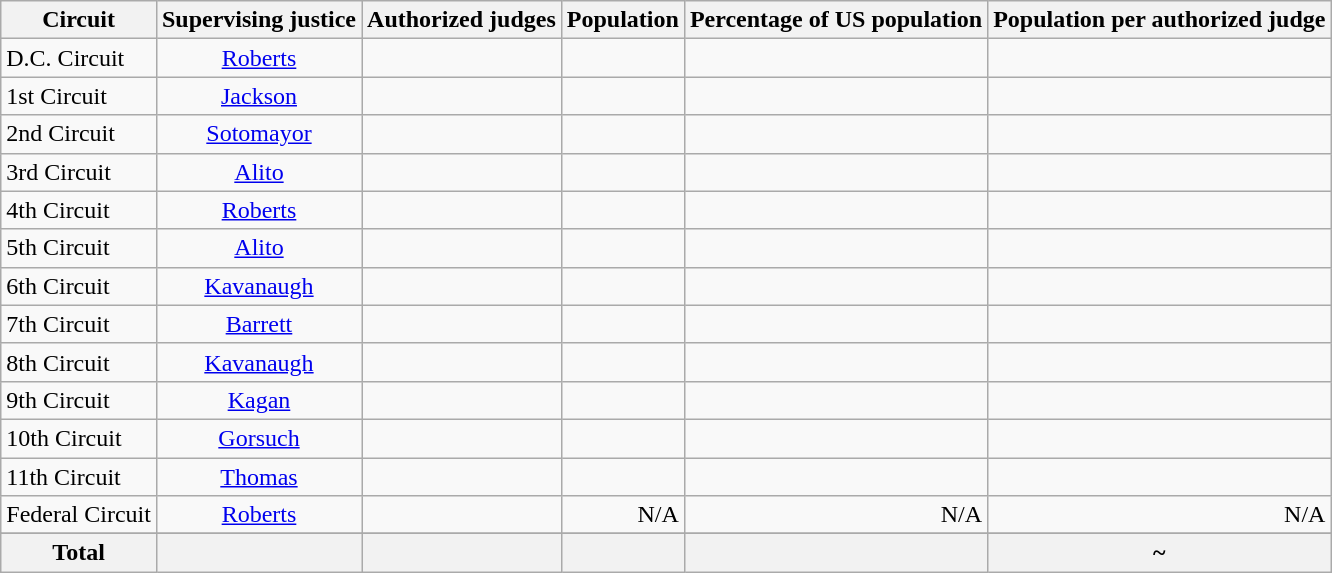<table class="wikitable sortable" border="1" text-size:50%; text-align:center">
<tr>
<th>Circuit</th>
<th>Supervising justice</th>
<th>Authorized judges</th>
<th>Population</th>
<th>Percentage of US population</th>
<th>Population per authorized judge</th>
</tr>
<tr align="right">
<td align="left">D.C. Circuit</td>
<td align="center"><a href='#'>Roberts</a></td>
<td></td>
<td></td>
<td></td>
<td></td>
</tr>
<tr align="right">
<td align="left">1st Circuit</td>
<td align="center"><a href='#'>Jackson</a></td>
<td></td>
<td></td>
<td></td>
<td></td>
</tr>
<tr align="right">
<td align="left">2nd Circuit</td>
<td align="center"><a href='#'>Sotomayor</a></td>
<td></td>
<td></td>
<td></td>
<td></td>
</tr>
<tr align="right">
<td align="left">3rd Circuit</td>
<td align="center"><a href='#'>Alito</a></td>
<td></td>
<td></td>
<td></td>
<td></td>
</tr>
<tr align="right">
<td align="left">4th Circuit</td>
<td align="center"><a href='#'>Roberts</a></td>
<td></td>
<td></td>
<td></td>
<td></td>
</tr>
<tr align="right">
<td align="left">5th Circuit</td>
<td align="center"><a href='#'>Alito</a></td>
<td></td>
<td></td>
<td></td>
<td></td>
</tr>
<tr align="right">
<td align="left">6th Circuit</td>
<td align="center"><a href='#'>Kavanaugh</a></td>
<td></td>
<td></td>
<td></td>
<td></td>
</tr>
<tr align="right">
<td align="left">7th Circuit</td>
<td align="center"><a href='#'>Barrett</a></td>
<td></td>
<td></td>
<td></td>
<td></td>
</tr>
<tr align="right">
<td align="left">8th Circuit</td>
<td align="center"><a href='#'>Kavanaugh</a></td>
<td></td>
<td></td>
<td></td>
<td></td>
</tr>
<tr align="right">
<td align="left">9th Circuit</td>
<td align="center"><a href='#'>Kagan</a></td>
<td></td>
<td></td>
<td></td>
<td></td>
</tr>
<tr align="right">
<td align="left">10th Circuit</td>
<td align="center"><a href='#'>Gorsuch</a></td>
<td></td>
<td></td>
<td></td>
<td></td>
</tr>
<tr align="right">
<td align="left">11th Circuit</td>
<td align="center"><a href='#'>Thomas</a></td>
<td></td>
<td></td>
<td></td>
<td></td>
</tr>
<tr align="right">
<td align="left">Federal Circuit</td>
<td align="center"><a href='#'>Roberts</a></td>
<td></td>
<td>N/A</td>
<td>N/A</td>
<td>N/A</td>
</tr>
<tr>
</tr>
<tr>
<th>Total</th>
<th align="right"> </th>
<th align="right"></th>
<th align="right"></th>
<th align="right"></th>
<th align="right">~</th>
</tr>
</table>
